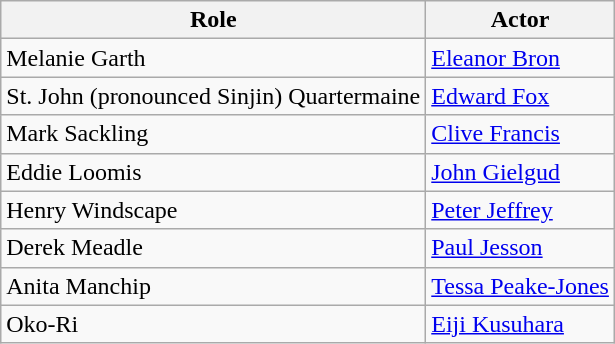<table class="wikitable">
<tr>
<th>Role</th>
<th>Actor</th>
</tr>
<tr>
<td>Melanie Garth</td>
<td><a href='#'>Eleanor Bron</a></td>
</tr>
<tr>
<td>St. John (pronounced Sinjin) Quartermaine</td>
<td><a href='#'>Edward Fox</a></td>
</tr>
<tr>
<td>Mark Sackling</td>
<td><a href='#'>Clive Francis</a></td>
</tr>
<tr>
<td>Eddie Loomis</td>
<td><a href='#'>John Gielgud</a></td>
</tr>
<tr>
<td>Henry Windscape</td>
<td><a href='#'>Peter Jeffrey</a></td>
</tr>
<tr>
<td>Derek Meadle</td>
<td><a href='#'>Paul Jesson</a></td>
</tr>
<tr>
<td>Anita Manchip</td>
<td><a href='#'>Tessa Peake-Jones</a></td>
</tr>
<tr>
<td>Oko-Ri</td>
<td><a href='#'>Eiji Kusuhara</a></td>
</tr>
</table>
